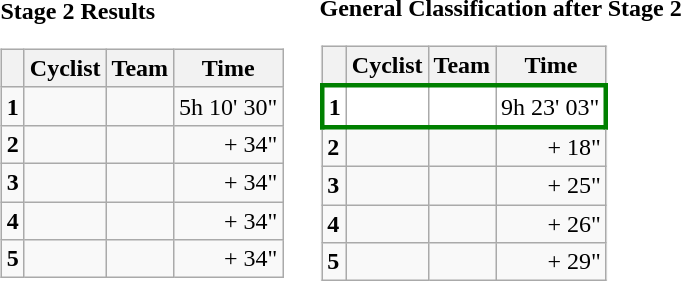<table>
<tr>
<td><strong>Stage 2 Results</strong><br><table class="wikitable">
<tr>
<th></th>
<th>Cyclist</th>
<th>Team</th>
<th>Time</th>
</tr>
<tr>
<td><strong>1</strong></td>
<td></td>
<td></td>
<td align="right">5h 10' 30"</td>
</tr>
<tr>
<td><strong>2</strong></td>
<td></td>
<td></td>
<td align="right">+ 34"</td>
</tr>
<tr>
<td><strong>3</strong></td>
<td></td>
<td></td>
<td align="right">+ 34"</td>
</tr>
<tr>
<td><strong>4</strong></td>
<td></td>
<td></td>
<td align="right">+ 34"</td>
</tr>
<tr>
<td><strong>5</strong></td>
<td></td>
<td></td>
<td align="right">+ 34"</td>
</tr>
</table>
</td>
<td></td>
<td><strong>General Classification after Stage 2</strong><br><table class="wikitable">
<tr>
<th></th>
<th>Cyclist</th>
<th>Team</th>
<th>Time</th>
</tr>
<tr style="border:3px solid green; background:white">
<td><strong>1</strong></td>
<td></td>
<td></td>
<td align="right">9h 23' 03"</td>
</tr>
<tr>
<td><strong>2</strong></td>
<td></td>
<td></td>
<td align="right">+ 18"</td>
</tr>
<tr>
<td><strong>3</strong></td>
<td></td>
<td></td>
<td align="right">+ 25"</td>
</tr>
<tr>
<td><strong>4</strong></td>
<td></td>
<td></td>
<td align="right">+ 26"</td>
</tr>
<tr>
<td><strong>5</strong></td>
<td></td>
<td></td>
<td align="right">+ 29"</td>
</tr>
</table>
</td>
</tr>
</table>
